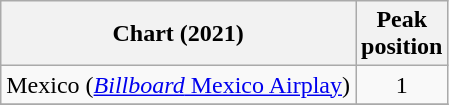<table class="wikitable">
<tr>
<th align="left">Chart (2021)</th>
<th align="left">Peak<br>position</th>
</tr>
<tr>
<td align="left">Mexico (<a href='#'><em>Billboard</em> Mexico Airplay</a>)</td>
<td align="center">1</td>
</tr>
<tr>
</tr>
</table>
